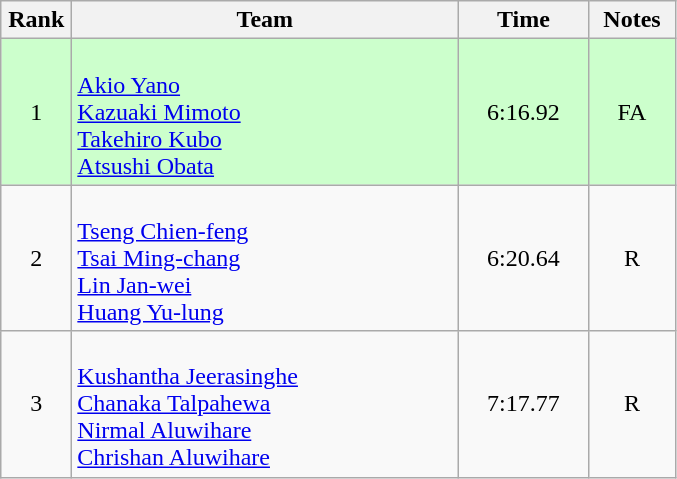<table class=wikitable style="text-align:center">
<tr>
<th width=40>Rank</th>
<th width=250>Team</th>
<th width=80>Time</th>
<th width=50>Notes</th>
</tr>
<tr bgcolor="ccffcc">
<td>1</td>
<td align=left><br><a href='#'>Akio Yano</a><br><a href='#'>Kazuaki Mimoto</a><br><a href='#'>Takehiro Kubo</a><br><a href='#'>Atsushi Obata</a></td>
<td>6:16.92</td>
<td>FA</td>
</tr>
<tr>
<td>2</td>
<td align=left><br><a href='#'>Tseng Chien-feng</a><br><a href='#'>Tsai Ming-chang</a><br><a href='#'>Lin Jan-wei</a><br><a href='#'>Huang Yu-lung</a></td>
<td>6:20.64</td>
<td>R</td>
</tr>
<tr>
<td>3</td>
<td align=left><br><a href='#'>Kushantha Jeerasinghe</a><br><a href='#'>Chanaka Talpahewa</a><br><a href='#'>Nirmal Aluwihare</a><br><a href='#'>Chrishan Aluwihare</a></td>
<td>7:17.77</td>
<td>R</td>
</tr>
</table>
